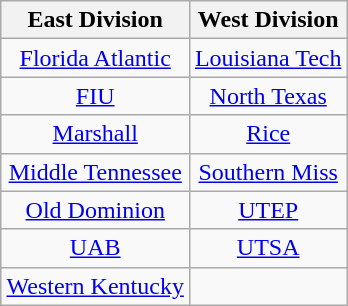<table class="wikitable" style="text-align:center; margin: 1em auto;">
<tr>
<th>East Division</th>
<th>West Division</th>
</tr>
<tr>
<td><a href='#'>Florida Atlantic</a></td>
<td><a href='#'>Louisiana Tech</a></td>
</tr>
<tr>
<td><a href='#'>FIU</a></td>
<td><a href='#'>North Texas</a></td>
</tr>
<tr>
<td><a href='#'>Marshall</a></td>
<td><a href='#'>Rice</a></td>
</tr>
<tr>
<td><a href='#'>Middle Tennessee</a></td>
<td><a href='#'>Southern Miss</a></td>
</tr>
<tr>
<td><a href='#'>Old Dominion</a></td>
<td><a href='#'>UTEP</a></td>
</tr>
<tr>
<td><a href='#'>UAB</a></td>
<td><a href='#'>UTSA</a></td>
</tr>
<tr>
<td><a href='#'>Western Kentucky</a></td>
<td></td>
</tr>
</table>
